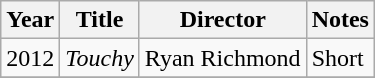<table class="wikitable">
<tr>
<th>Year</th>
<th>Title</th>
<th>Director</th>
<th>Notes</th>
</tr>
<tr>
<td>2012</td>
<td><em>Touchy</em></td>
<td>Ryan Richmond</td>
<td>Short</td>
</tr>
<tr>
</tr>
</table>
